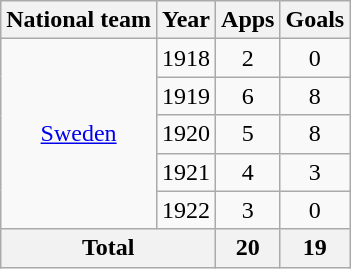<table class="wikitable" style="text-align:center">
<tr>
<th>National team</th>
<th>Year</th>
<th>Apps</th>
<th>Goals</th>
</tr>
<tr>
<td rowspan="5"><a href='#'>Sweden</a></td>
<td>1918</td>
<td>2</td>
<td>0</td>
</tr>
<tr>
<td>1919</td>
<td>6</td>
<td>8</td>
</tr>
<tr>
<td>1920</td>
<td>5</td>
<td>8</td>
</tr>
<tr>
<td>1921</td>
<td>4</td>
<td>3</td>
</tr>
<tr>
<td>1922</td>
<td>3</td>
<td>0</td>
</tr>
<tr>
<th colspan="2">Total</th>
<th>20</th>
<th>19</th>
</tr>
</table>
